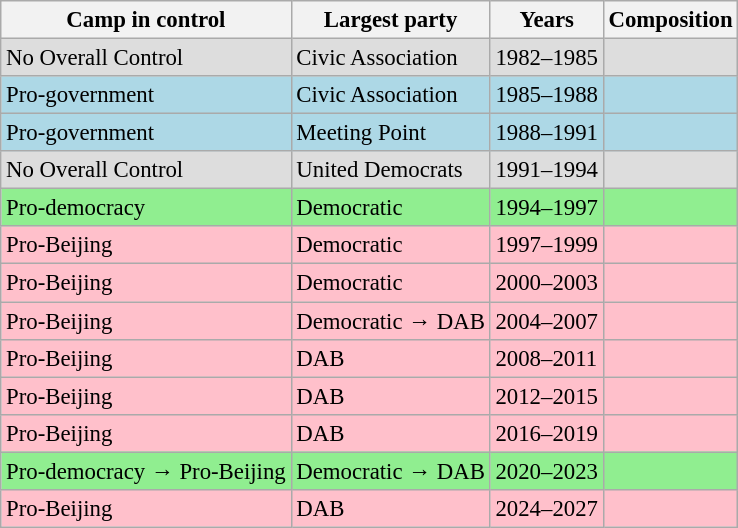<table class="wikitable" style="font-size: 95%;">
<tr>
<th>Camp in control</th>
<th>Largest party</th>
<th>Years</th>
<th>Composition</th>
</tr>
<tr ! style="background-color: #DDDDDD">
<td>No Overall Control</td>
<td>Civic Association</td>
<td>1982–1985</td>
<td></td>
</tr>
<tr ! style="background-color: LightBlue">
<td>Pro-government</td>
<td>Civic Association</td>
<td>1985–1988</td>
<td></td>
</tr>
<tr ! style="background-color: LightBlue">
<td>Pro-government</td>
<td>Meeting Point</td>
<td>1988–1991</td>
<td></td>
</tr>
<tr ! style="background-color: #DDDDDD">
<td>No Overall Control</td>
<td>United Democrats</td>
<td>1991–1994</td>
<td></td>
</tr>
<tr ! style="background-color: LightGreen">
<td>Pro-democracy</td>
<td>Democratic</td>
<td>1994–1997</td>
<td></td>
</tr>
<tr ! style="background-color: Pink">
<td>Pro-Beijing</td>
<td>Democratic</td>
<td>1997–1999</td>
<td></td>
</tr>
<tr ! style="background-color: Pink">
<td>Pro-Beijing</td>
<td>Democratic</td>
<td>2000–2003</td>
<td></td>
</tr>
<tr ! style="background-color: Pink">
<td>Pro-Beijing</td>
<td>Democratic → DAB</td>
<td>2004–2007</td>
<td></td>
</tr>
<tr ! style="background-color: Pink">
<td>Pro-Beijing</td>
<td>DAB</td>
<td>2008–2011</td>
<td></td>
</tr>
<tr ! style="background-color: Pink">
<td>Pro-Beijing</td>
<td>DAB</td>
<td>2012–2015</td>
<td></td>
</tr>
<tr ! style="background-color: Pink">
<td>Pro-Beijing</td>
<td>DAB</td>
<td>2016–2019</td>
<td></td>
</tr>
<tr ! style="background-color: LightGreen">
<td>Pro-democracy → Pro-Beijing</td>
<td>Democratic → DAB</td>
<td>2020–2023</td>
<td></td>
</tr>
<tr ! style="background-color: Pink">
<td>Pro-Beijing</td>
<td>DAB</td>
<td>2024–2027</td>
<td></td>
</tr>
</table>
